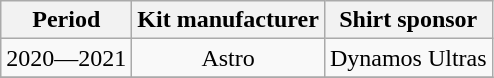<table class="wikitable" style="text-align:center;margin-left:1em;float:center">
<tr>
<th>Period</th>
<th>Kit manufacturer</th>
<th>Shirt sponsor</th>
</tr>
<tr>
<td>2020—2021</td>
<td>Astro</td>
<td>Dynamos Ultras</td>
</tr>
<tr>
</tr>
</table>
